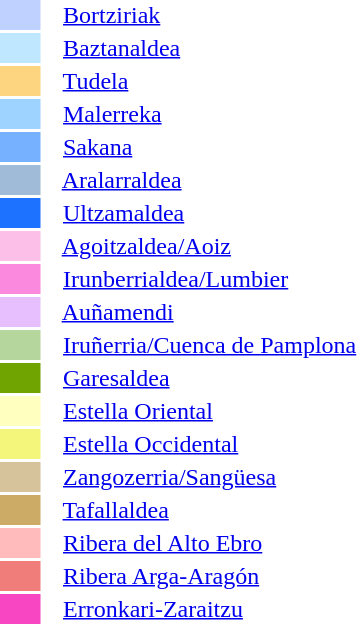<table border="0" width="250px" align="right">
<tr ---->
<td bgcolor="#bfd1ff" width="25px"></td>
<td>   <a href='#'>Bortziriak</a></td>
</tr>
<tr ---->
<td bgcolor="#bfe7ff" width="25px"></td>
<td>   <a href='#'>Baztanaldea</a></td>
</tr>
<tr ---->
<td bgcolor="#fdd580" width="25px"></td>
<td>   <a href='#'>Tudela</a></td>
</tr>
<tr ---->
<td bgcolor="#9ed3ff" width="25px"></td>
<td>   <a href='#'>Malerreka</a></td>
</tr>
<tr ---->
<td bgcolor="#76b1ff" width="25px"></td>
<td>   <a href='#'>Sakana</a></td>
</tr>
<tr ---->
<td bgcolor="#a0bbd8" width="25px"></td>
<td>   <a href='#'>Aralarraldea</a></td>
</tr>
<tr ---->
<td bgcolor="#1d72ff" width="25px"></td>
<td>   <a href='#'>Ultzamaldea</a></td>
</tr>
<tr ---->
<td bgcolor="#fcbfe8" width="25px"></td>
<td>   <a href='#'>Agoitzaldea/Aoiz</a></td>
</tr>
<tr ---->
<td bgcolor="#fb89de" width="25px"></td>
<td>   <a href='#'>Irunberrialdea/Lumbier</a></td>
</tr>
<tr ---->
<td bgcolor="#e7bffe" width="25px"></td>
<td>   <a href='#'>Auñamendi</a></td>
</tr>
<tr ---->
<td bgcolor="#b5d69d" width="25px"></td>
<td>   <a href='#'>Iruñerria/Cuenca de Pamplona</a></td>
</tr>
<tr ---->
<td bgcolor="#70a401" width="25px"></td>
<td>   <a href='#'>Garesaldea</a></td>
</tr>
<tr ---->
<td bgcolor="#ffffbf" width="25px"></td>
<td>   <a href='#'>Estella Oriental</a></td>
</tr>
<tr ---->
<td bgcolor="#f4f67b" width="25px"></td>
<td>   <a href='#'>Estella Occidental</a></td>
</tr>
<tr ---->
<td bgcolor="#d6c29b" width="25px"></td>
<td>   <a href='#'>Zangozerria/Sangüesa</a></td>
</tr>
<tr ---->
<td bgcolor="#ccab66" width="25px"></td>
<td>   <a href='#'>Tafallaldea</a></td>
</tr>
<tr ---->
<td bgcolor="#ffbabc" width="25px"></td>
<td>   <a href='#'>Ribera del Alto Ebro</a></td>
</tr>
<tr ---->
<td bgcolor="#f07d7a" width="25px"></td>
<td>   <a href='#'>Ribera Arga-Aragón</a></td>
</tr>
<tr ---->
<td bgcolor="#f846c2" width="25px"></td>
<td>   <a href='#'>Erronkari-Zaraitzu</a></td>
</tr>
</table>
